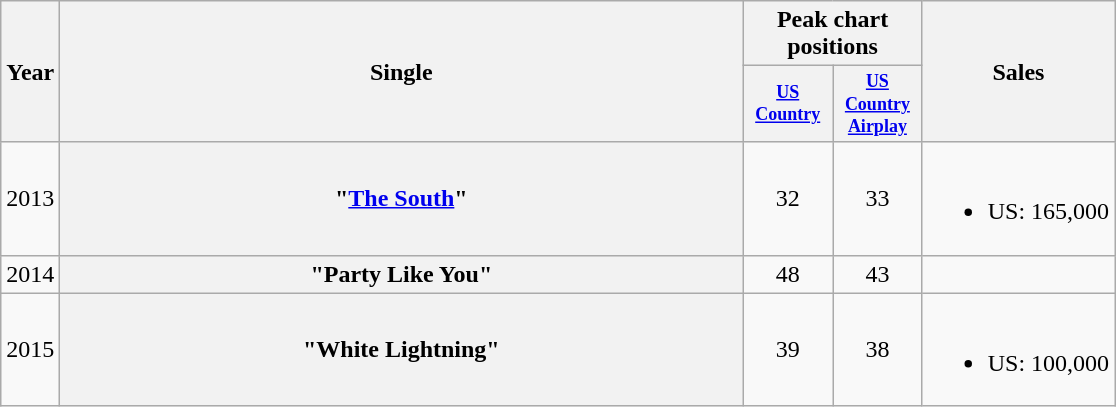<table class="wikitable plainrowheaders" style="text-align:center;">
<tr>
<th rowspan="2">Year</th>
<th rowspan="2" style="width:28em;">Single</th>
<th colspan="2">Peak chart<br>positions</th>
<th rowspan="2">Sales</th>
</tr>
<tr>
<th style="width:4.5em;font-size:75%"><a href='#'>US Country</a></th>
<th style="width:4.5em;font-size:75%"><a href='#'>US Country Airplay</a></th>
</tr>
<tr>
<td>2013</td>
<th scope="row">"<a href='#'>The South</a>"<br></th>
<td>32</td>
<td>33</td>
<td><br><ul><li>US: 165,000</li></ul></td>
</tr>
<tr>
<td>2014</td>
<th scope="row">"Party Like You"</th>
<td>48</td>
<td>43</td>
<td></td>
</tr>
<tr>
<td>2015</td>
<th scope="row">"White Lightning"</th>
<td>39</td>
<td>38</td>
<td><br><ul><li>US: 100,000</li></ul></td>
</tr>
</table>
